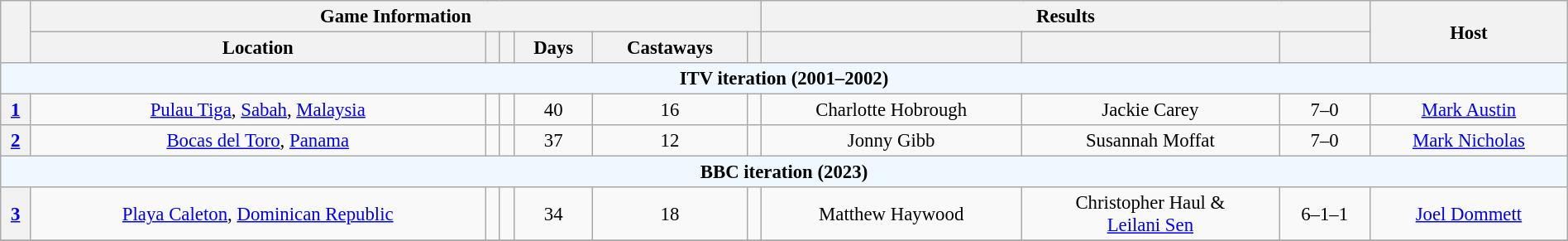<table class="wikitable" style="width:100%; font-size:95%; text-align:center">
<tr>
<th rowspan=2></th>
<th colspan="6">Game Information</th>
<th colspan=3>Results</th>
<th rowspan=2>Host</th>
</tr>
<tr>
<th>Location</th>
<th></th>
<th></th>
<th>Days</th>
<th>Castaways</th>
<th></th>
<th></th>
<th></th>
<th></th>
</tr>
<tr>
<th colspan=12 style="background:#F0F8FF">ITV iteration (2001–2002)</th>
</tr>
<tr>
<th><a href='#'>1</a></th>
<td><a href='#'>Pulau Tiga</a>, <a href='#'>Sabah</a>, <a href='#'>Malaysia</a></td>
<td></td>
<td></td>
<td>40</td>
<td>16</td>
<td></td>
<td>Charlotte Hobrough</td>
<td>Jackie Carey</td>
<td>7–0</td>
<td><a href='#'>Mark Austin</a></td>
</tr>
<tr>
<th><a href='#'>2</a></th>
<td><a href='#'>Bocas del Toro</a>, <a href='#'>Panama</a></td>
<td></td>
<td></td>
<td>37</td>
<td>12</td>
<td></td>
<td>Jonny Gibb</td>
<td>Susannah Moffat</td>
<td>7–0</td>
<td><a href='#'>Mark Nicholas</a></td>
</tr>
<tr>
<th colspan=12 style="background:#F0F8FF">BBC iteration (2023)</th>
</tr>
<tr>
<th><a href='#'>3</a></th>
<td><a href='#'>Playa Caleton</a>, <a href='#'>Dominican Republic</a></td>
<td></td>
<td></td>
<td>34</td>
<td>18</td>
<td></td>
<td>Matthew Haywood</td>
<td>Christopher Haul &<br><a href='#'>Leilani Sen</a></td>
<td>6–1–1</td>
<td><a href='#'>Joel Dommett</a></td>
</tr>
<tr>
</tr>
</table>
